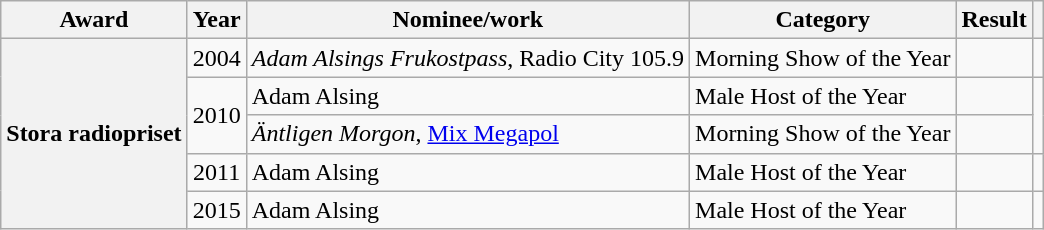<table class="wikitable sortable plainrowheaders">
<tr>
<th scope="col">Award</th>
<th scope="col">Year</th>
<th scope="col">Nominee/work</th>
<th scope="col">Category</th>
<th scope="col">Result</th>
<th scope="col"></th>
</tr>
<tr>
<th scope="row" rowspan="5">Stora radiopriset</th>
<td style="text-align:center;">2004</td>
<td><em>Adam Alsings Frukostpass</em>, Radio City 105.9</td>
<td>Morning Show of the Year</td>
<td></td>
<td align="center"></td>
</tr>
<tr>
<td style="text-align:center;" rowspan="2">2010</td>
<td>Adam Alsing</td>
<td>Male Host of the Year</td>
<td></td>
<td align="center" rowspan="2"></td>
</tr>
<tr>
<td><em>Äntligen Morgon</em>, <a href='#'>Mix Megapol</a></td>
<td>Morning Show of the Year</td>
<td></td>
</tr>
<tr>
<td style="text-align:center;">2011</td>
<td>Adam Alsing</td>
<td>Male Host of the Year</td>
<td></td>
<td align="center"></td>
</tr>
<tr>
<td style="text-align:center;">2015</td>
<td>Adam Alsing</td>
<td>Male Host of the Year</td>
<td></td>
<td align="center"></td>
</tr>
</table>
